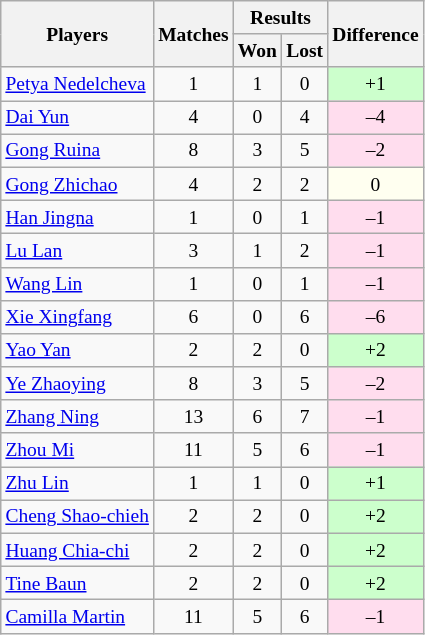<table class=wikitable style="text-align:center; font-size:small">
<tr>
<th rowspan="2">Players</th>
<th rowspan="2">Matches</th>
<th colspan="2">Results</th>
<th rowspan="2">Difference</th>
</tr>
<tr>
<th>Won</th>
<th>Lost</th>
</tr>
<tr>
<td align="left"> <a href='#'>Petya Nedelcheva</a></td>
<td>1</td>
<td>1</td>
<td>0</td>
<td bgcolor="#ccffcc">+1</td>
</tr>
<tr>
<td align="left"> <a href='#'>Dai Yun</a></td>
<td>4</td>
<td>0</td>
<td>4</td>
<td bgcolor="#ffddee">–4</td>
</tr>
<tr>
<td align="left"> <a href='#'>Gong Ruina</a></td>
<td>8</td>
<td>3</td>
<td>5</td>
<td bgcolor="#ffddee">–2</td>
</tr>
<tr>
<td align="left"> <a href='#'>Gong Zhichao</a></td>
<td>4</td>
<td>2</td>
<td>2</td>
<td bgcolor="#fffff0">0</td>
</tr>
<tr>
<td align="left"> <a href='#'>Han Jingna</a></td>
<td>1</td>
<td>0</td>
<td>1</td>
<td bgcolor="#ffddee">–1</td>
</tr>
<tr>
<td align="left"> <a href='#'>Lu Lan</a></td>
<td>3</td>
<td>1</td>
<td>2</td>
<td bgcolor="#ffddee">–1</td>
</tr>
<tr>
<td align="left"> <a href='#'>Wang Lin</a></td>
<td>1</td>
<td>0</td>
<td>1</td>
<td bgcolor="#ffddee">–1</td>
</tr>
<tr>
<td align="left"> <a href='#'>Xie Xingfang</a></td>
<td>6</td>
<td>0</td>
<td>6</td>
<td bgcolor="#ffddee">–6</td>
</tr>
<tr>
<td align="left"> <a href='#'>Yao Yan</a></td>
<td>2</td>
<td>2</td>
<td>0</td>
<td bgcolor="#ccffcc">+2</td>
</tr>
<tr>
<td align="left"> <a href='#'>Ye Zhaoying</a></td>
<td>8</td>
<td>3</td>
<td>5</td>
<td bgcolor="#ffddee">–2</td>
</tr>
<tr>
<td align="left"> <a href='#'>Zhang Ning</a></td>
<td>13</td>
<td>6</td>
<td>7</td>
<td bgcolor="#ffddee">–1</td>
</tr>
<tr>
<td align="left"> <a href='#'>Zhou Mi</a></td>
<td>11</td>
<td>5</td>
<td>6</td>
<td bgcolor="#ffddee">–1</td>
</tr>
<tr>
<td align="left"> <a href='#'>Zhu Lin</a></td>
<td>1</td>
<td>1</td>
<td>0</td>
<td bgcolor="#ccffcc">+1</td>
</tr>
<tr>
<td align="left"> <a href='#'>Cheng Shao-chieh</a></td>
<td>2</td>
<td>2</td>
<td>0</td>
<td bgcolor="#ccffcc">+2</td>
</tr>
<tr>
<td align="left"> <a href='#'>Huang Chia-chi</a></td>
<td>2</td>
<td>2</td>
<td>0</td>
<td bgcolor="#ccffcc">+2</td>
</tr>
<tr>
<td align="left"> <a href='#'>Tine Baun</a></td>
<td>2</td>
<td>2</td>
<td>0</td>
<td bgcolor="#ccffcc">+2</td>
</tr>
<tr>
<td align="left"> <a href='#'>Camilla Martin</a></td>
<td>11</td>
<td>5</td>
<td>6</td>
<td bgcolor="#ffddee">–1</td>
</tr>
</table>
